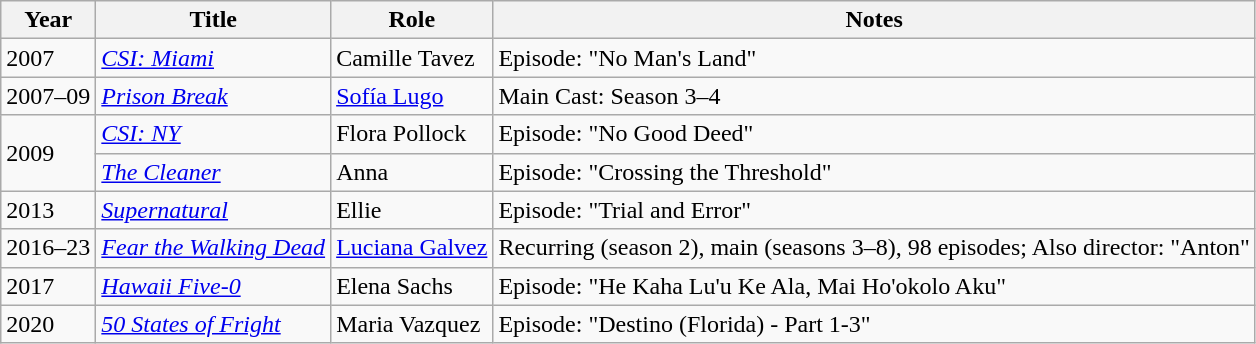<table class="wikitable sortable">
<tr>
<th>Year</th>
<th>Title</th>
<th>Role</th>
<th>Notes</th>
</tr>
<tr>
<td>2007</td>
<td><em><a href='#'>CSI: Miami</a></em></td>
<td>Camille Tavez</td>
<td>Episode: "No Man's Land"</td>
</tr>
<tr>
<td>2007–09</td>
<td><em><a href='#'>Prison Break</a></em></td>
<td><a href='#'>Sofía Lugo</a></td>
<td>Main Cast: Season 3–4</td>
</tr>
<tr>
<td rowspan="2">2009</td>
<td><em><a href='#'>CSI: NY</a></em></td>
<td>Flora Pollock</td>
<td>Episode: "No Good Deed"</td>
</tr>
<tr>
<td><em><a href='#'>The Cleaner</a></em></td>
<td>Anna</td>
<td>Episode: "Crossing the Threshold"</td>
</tr>
<tr>
<td>2013</td>
<td><em><a href='#'>Supernatural</a></em></td>
<td>Ellie</td>
<td>Episode: "Trial and Error"</td>
</tr>
<tr>
<td>2016–23</td>
<td><em><a href='#'>Fear the Walking Dead</a></em></td>
<td><a href='#'>Luciana Galvez</a></td>
<td>Recurring (season 2), main (seasons 3–8), 98 episodes; Also director: "Anton"</td>
</tr>
<tr>
<td>2017</td>
<td><em><a href='#'>Hawaii Five-0</a></em></td>
<td>Elena Sachs</td>
<td>Episode: "He Kaha Lu'u Ke Ala, Mai Ho'okolo Aku"</td>
</tr>
<tr>
<td>2020</td>
<td><em><a href='#'>50 States of Fright</a></em></td>
<td>Maria Vazquez</td>
<td>Episode: "Destino (Florida) - Part 1-3"</td>
</tr>
</table>
